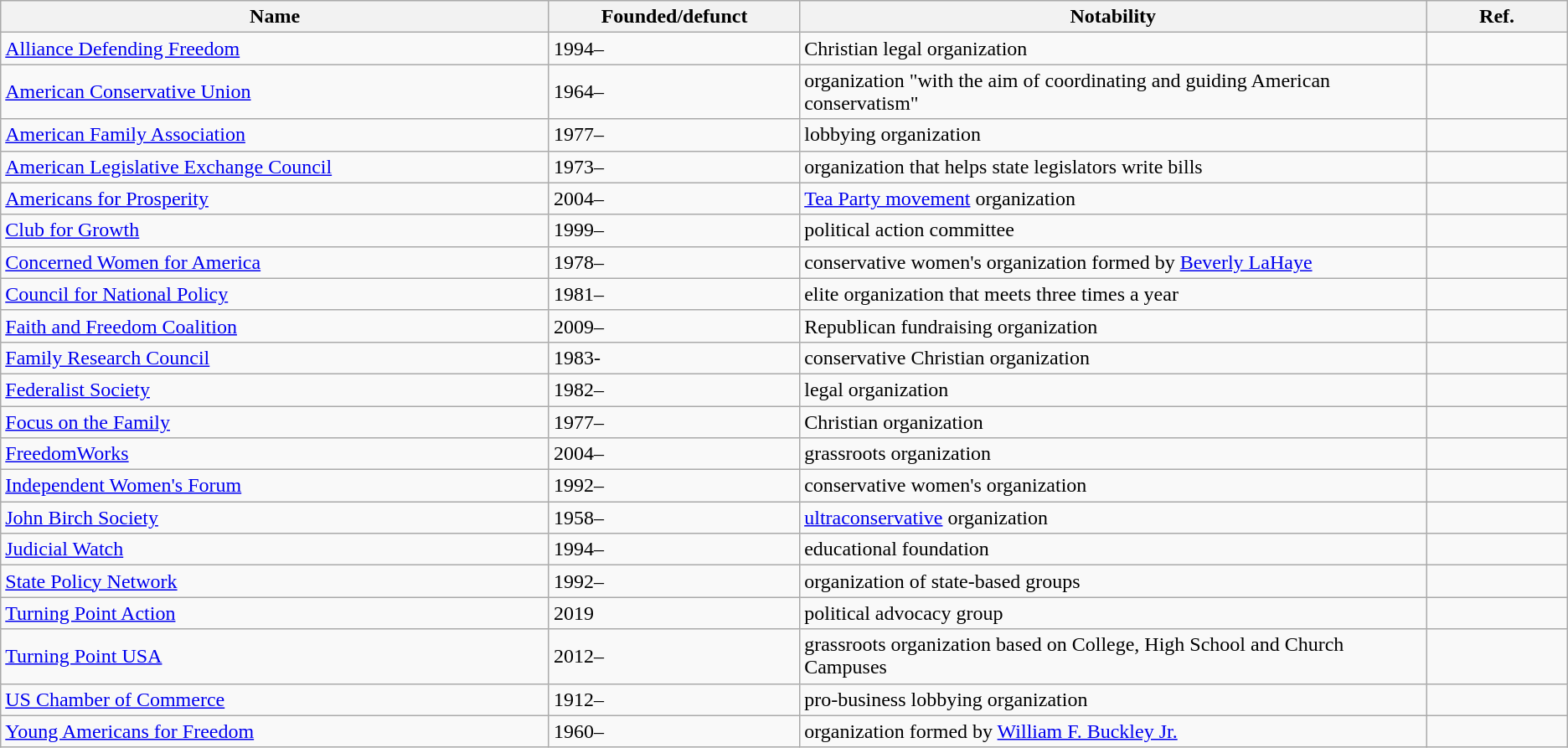<table class="wikitable sortable">
<tr>
<th width="35%">Name</th>
<th width="16%">Founded/defunct</th>
<th width="40%">Notability</th>
<th class="unsortable" width="17%">Ref.</th>
</tr>
<tr>
<td><a href='#'>Alliance Defending Freedom</a></td>
<td>1994–</td>
<td>Christian legal organization</td>
<td></td>
</tr>
<tr>
<td><a href='#'>American Conservative Union</a></td>
<td>1964–</td>
<td>organization "with the aim of coordinating and guiding American conservatism"</td>
<td></td>
</tr>
<tr>
<td><a href='#'>American Family Association</a></td>
<td>1977–</td>
<td>lobbying organization</td>
<td></td>
</tr>
<tr>
<td><a href='#'>American Legislative Exchange Council</a></td>
<td>1973–</td>
<td>organization that helps state legislators write bills</td>
<td></td>
</tr>
<tr>
<td><a href='#'>Americans for Prosperity</a></td>
<td>2004–</td>
<td><a href='#'>Tea Party movement</a> organization</td>
<td></td>
</tr>
<tr>
<td><a href='#'>Club for Growth</a></td>
<td>1999–</td>
<td>political action committee</td>
<td></td>
</tr>
<tr>
<td><a href='#'>Concerned Women for America</a></td>
<td>1978–</td>
<td>conservative women's organization formed by <a href='#'>Beverly LaHaye</a></td>
<td></td>
</tr>
<tr>
<td><a href='#'>Council for National Policy</a></td>
<td>1981–</td>
<td>elite organization that meets three times a year</td>
<td></td>
</tr>
<tr>
<td><a href='#'>Faith and Freedom Coalition</a></td>
<td>2009–</td>
<td>Republican fundraising organization</td>
<td></td>
</tr>
<tr>
<td><a href='#'>Family Research Council</a></td>
<td>1983-</td>
<td>conservative Christian organization</td>
<td></td>
</tr>
<tr>
<td><a href='#'>Federalist Society</a></td>
<td>1982–</td>
<td>legal organization</td>
<td></td>
</tr>
<tr>
<td><a href='#'>Focus on the Family</a></td>
<td>1977–</td>
<td>Christian organization</td>
<td></td>
</tr>
<tr>
<td><a href='#'>FreedomWorks</a></td>
<td>2004–</td>
<td>grassroots organization</td>
<td></td>
</tr>
<tr>
<td><a href='#'>Independent Women's Forum</a></td>
<td>1992–</td>
<td>conservative women's organization</td>
<td></td>
</tr>
<tr>
<td><a href='#'>John Birch Society</a></td>
<td>1958–</td>
<td><a href='#'>ultraconservative</a> organization</td>
<td></td>
</tr>
<tr>
<td><a href='#'>Judicial Watch</a></td>
<td>1994–</td>
<td>educational foundation</td>
<td></td>
</tr>
<tr>
<td><a href='#'>State Policy Network</a></td>
<td>1992–</td>
<td>organization of state-based groups</td>
<td></td>
</tr>
<tr>
<td><a href='#'>Turning Point Action</a></td>
<td>2019</td>
<td>political advocacy group</td>
<td></td>
</tr>
<tr>
<td><a href='#'>Turning Point USA</a></td>
<td>2012–</td>
<td>grassroots organization based on College, High School and Church Campuses</td>
<td></td>
</tr>
<tr>
<td><a href='#'>US Chamber of Commerce</a></td>
<td>1912–</td>
<td>pro-business lobbying organization</td>
<td></td>
</tr>
<tr>
<td><a href='#'>Young Americans for Freedom</a></td>
<td>1960–</td>
<td>organization formed by <a href='#'>William F. Buckley Jr.</a></td>
<td></td>
</tr>
</table>
